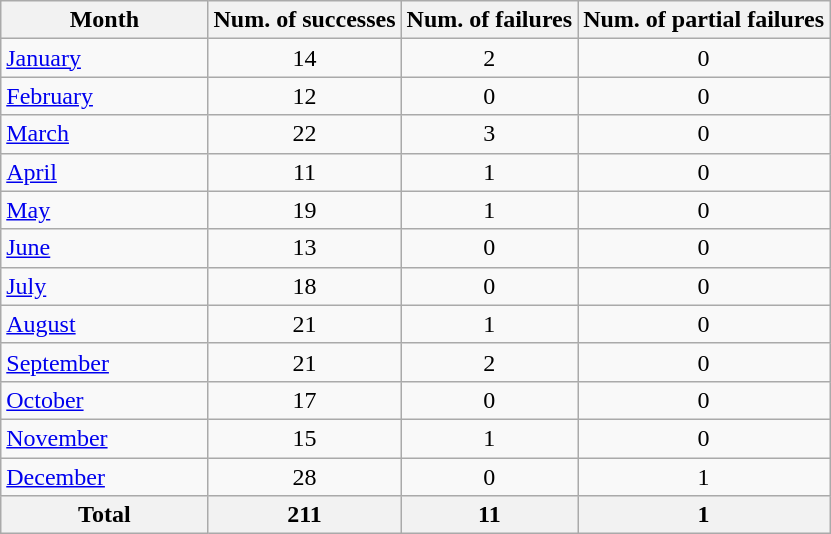<table class=wikitable style=text-align:center>
<tr>
<th width=25%>Month</th>
<th><abbr>Num.</abbr> of successes</th>
<th><abbr>Num.</abbr> of failures</th>
<th><abbr>Num.</abbr> of partial failures</th>
</tr>
<tr>
<td align=left><a href='#'>January</a></td>
<td>14</td>
<td>2</td>
<td>0</td>
</tr>
<tr>
<td align=left><a href='#'>February</a></td>
<td>12</td>
<td>0</td>
<td>0</td>
</tr>
<tr>
<td align=left><a href='#'>March</a></td>
<td>22</td>
<td>3</td>
<td>0</td>
</tr>
<tr>
<td align=left><a href='#'>April</a></td>
<td>11</td>
<td>1</td>
<td>0</td>
</tr>
<tr>
<td align=left><a href='#'>May</a></td>
<td>19</td>
<td>1</td>
<td>0</td>
</tr>
<tr>
<td align=left><a href='#'>June</a></td>
<td>13</td>
<td>0</td>
<td>0</td>
</tr>
<tr>
<td align=left><a href='#'>July</a></td>
<td>18</td>
<td>0</td>
<td>0</td>
</tr>
<tr>
<td align=left><a href='#'>August</a></td>
<td>21</td>
<td>1</td>
<td>0</td>
</tr>
<tr>
<td align=left><a href='#'>September</a></td>
<td>21</td>
<td>2</td>
<td>0</td>
</tr>
<tr>
<td align=left><a href='#'>October</a></td>
<td>17</td>
<td>0</td>
<td>0</td>
</tr>
<tr>
<td align=left><a href='#'>November</a></td>
<td>15</td>
<td>1</td>
<td>0</td>
</tr>
<tr>
<td align=left><a href='#'>December</a></td>
<td>28</td>
<td>0</td>
<td>1</td>
</tr>
<tr class="sortbottom">
<th>Total</th>
<th>211</th>
<th>11</th>
<th>1</th>
</tr>
</table>
